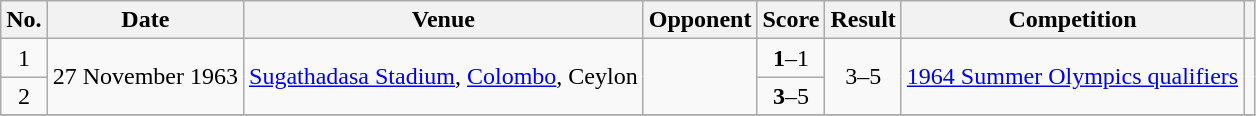<table class="wikitable plainrowheaders sortable">
<tr>
<th scope="col">No.</th>
<th scope="col">Date</th>
<th scope="col">Venue</th>
<th scope="col">Opponent</th>
<th scope="col">Score</th>
<th scope="col">Result</th>
<th scope="col">Competition</th>
<th scope="col" class="unsortable"></th>
</tr>
<tr>
<td align="center">1</td>
<td rowspan="2">27 November 1963</td>
<td rowspan="2"><a href='#'>Sugathadasa Stadium</a>, <a href='#'>Colombo</a>, Ceylon</td>
<td rowspan="2"></td>
<td align="center"><strong>1</strong>–1</td>
<td rowspan="2" align="center">3–5</td>
<td rowspan="2"><a href='#'>1964 Summer Olympics qualifiers</a></td>
<td rowspan="2"></td>
</tr>
<tr>
<td align="center">2</td>
<td align="center"><strong>3</strong>–5</td>
</tr>
<tr>
</tr>
</table>
